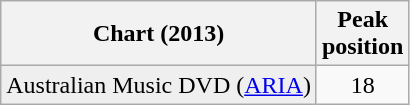<table class="wikitable sortable plainrowheaders">
<tr>
<th>Chart (2013)</th>
<th>Peak<br>position</th>
</tr>
<tr>
<td bgcolor="#efefef">Australian Music DVD (<a href='#'>ARIA</a>)</td>
<td align="center">18</td>
</tr>
</table>
